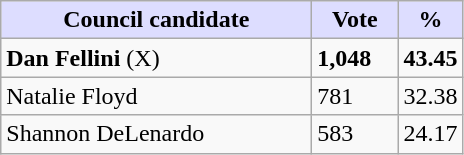<table class="wikitable">
<tr>
<th style="background:#ddf; width:200px;">Council candidate</th>
<th style="background:#ddf; width:50px;">Vote</th>
<th style="background:#ddf; width:30px;">%</th>
</tr>
<tr>
<td><strong>Dan Fellini</strong> (X)</td>
<td><strong>1,048</strong></td>
<td><strong>43.45</strong></td>
</tr>
<tr>
<td>Natalie Floyd</td>
<td>781</td>
<td>32.38</td>
</tr>
<tr>
<td>Shannon DeLenardo</td>
<td>583</td>
<td>24.17</td>
</tr>
</table>
